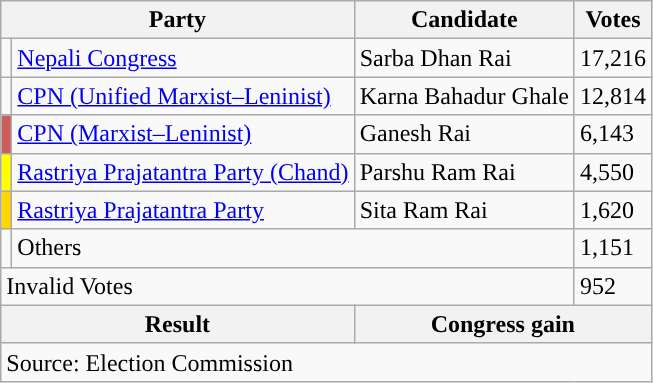<table class="wikitable">
<tr>
<th colspan="2">Party</th>
<th>Candidate</th>
<th>Votes</th>
</tr>
<tr>
<td style="background-color:"></td>
<td><a href='#'>Nepali Congress</a></td>
<td>Sarba Dhan Rai</td>
<td>17,216</td>
</tr>
<tr>
<td style="background-color:"></td>
<td><a href='#'>CPN (Unified Marxist–Leninist)</a></td>
<td>Karna Bahadur Ghale</td>
<td>12,814</td>
</tr>
<tr>
<td style="background-color:indianred"></td>
<td><a href='#'>CPN (Marxist–Leninist)</a></td>
<td>Ganesh Rai</td>
<td>6,143</td>
</tr>
<tr>
<td style="background-color:yellow"></td>
<td><a href='#'>Rastriya Prajatantra Party (Chand)</a></td>
<td>Parshu Ram Rai</td>
<td>4,550</td>
</tr>
<tr>
<td style="background-color:gold"></td>
<td><a href='#'>Rastriya Prajatantra Party</a></td>
<td>Sita Ram Rai</td>
<td>1,620</td>
</tr>
<tr>
<td></td>
<td colspan="2">Others</td>
<td>1,151</td>
</tr>
<tr>
<td colspan="3">Invalid Votes</td>
<td>952</td>
</tr>
<tr>
<th colspan="2">Result</th>
<th colspan="2">Congress gain</th>
</tr>
<tr>
<td colspan="4">Source: Election Commission</td>
</tr>
</table>
